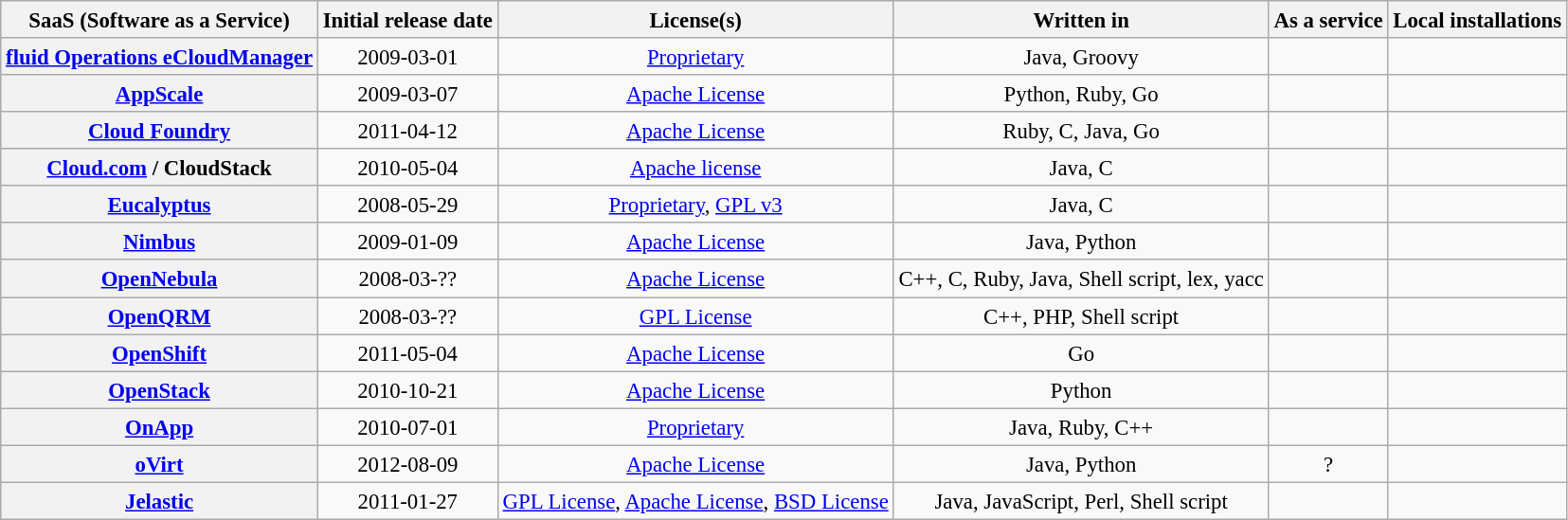<table class="wikitable sortable" style="width: auto; text-align: center; font-size: 95%; table-layout: fixed; line-height:1.25">
<tr>
<th>SaaS (Software as a Service)</th>
<th>Initial release date</th>
<th>License(s)</th>
<th>Written in</th>
<th>As a service</th>
<th>Local installations</th>
</tr>
<tr>
<th><a href='#'>fluid Operations eCloudManager</a></th>
<td>2009-03-01</td>
<td><a href='#'>Proprietary</a></td>
<td>Java, Groovy</td>
<td></td>
<td></td>
</tr>
<tr>
<th><a href='#'>AppScale</a></th>
<td>2009-03-07</td>
<td><a href='#'>Apache License</a></td>
<td>Python, Ruby, Go</td>
<td></td>
<td></td>
</tr>
<tr>
<th><a href='#'>Cloud Foundry</a></th>
<td>2011-04-12</td>
<td><a href='#'>Apache License</a></td>
<td>Ruby, C, Java, Go</td>
<td></td>
<td></td>
</tr>
<tr>
<th><a href='#'>Cloud.com</a> / CloudStack</th>
<td>2010-05-04</td>
<td><a href='#'>Apache license</a></td>
<td>Java, C</td>
<td></td>
<td></td>
</tr>
<tr>
<th><a href='#'>Eucalyptus</a></th>
<td>2008-05-29</td>
<td><a href='#'>Proprietary</a>, <a href='#'>GPL v3</a></td>
<td>Java, C</td>
<td></td>
<td></td>
</tr>
<tr>
<th><a href='#'>Nimbus</a></th>
<td>2009-01-09</td>
<td><a href='#'>Apache License</a></td>
<td>Java, Python</td>
<td></td>
<td></td>
</tr>
<tr>
<th><a href='#'>OpenNebula</a></th>
<td>2008-03-??</td>
<td><a href='#'>Apache License</a></td>
<td>C++, C, Ruby, Java, Shell script, lex, yacc</td>
<td></td>
<td></td>
</tr>
<tr>
<th><a href='#'>OpenQRM</a></th>
<td>2008-03-??</td>
<td><a href='#'>GPL License</a></td>
<td>C++, PHP, Shell script</td>
<td></td>
<td></td>
</tr>
<tr>
<th><a href='#'>OpenShift</a></th>
<td>2011-05-04</td>
<td><a href='#'>Apache License</a></td>
<td>Go</td>
<td></td>
<td></td>
</tr>
<tr>
<th><a href='#'>OpenStack</a></th>
<td>2010-10-21</td>
<td><a href='#'>Apache License</a></td>
<td>Python</td>
<td></td>
<td></td>
</tr>
<tr>
<th><a href='#'>OnApp</a></th>
<td>2010-07-01</td>
<td><a href='#'>Proprietary</a></td>
<td>Java, Ruby, C++</td>
<td></td>
<td></td>
</tr>
<tr>
<th><a href='#'>oVirt</a></th>
<td>2012-08-09</td>
<td><a href='#'>Apache License</a></td>
<td>Java, Python</td>
<td>?</td>
<td></td>
</tr>
<tr>
<th><a href='#'>Jelastic</a></th>
<td>2011-01-27</td>
<td><a href='#'>GPL License</a>, <a href='#'>Apache License</a>, <a href='#'>BSD License</a></td>
<td>Java, JavaScript, Perl, Shell script</td>
<td></td>
<td></td>
</tr>
</table>
